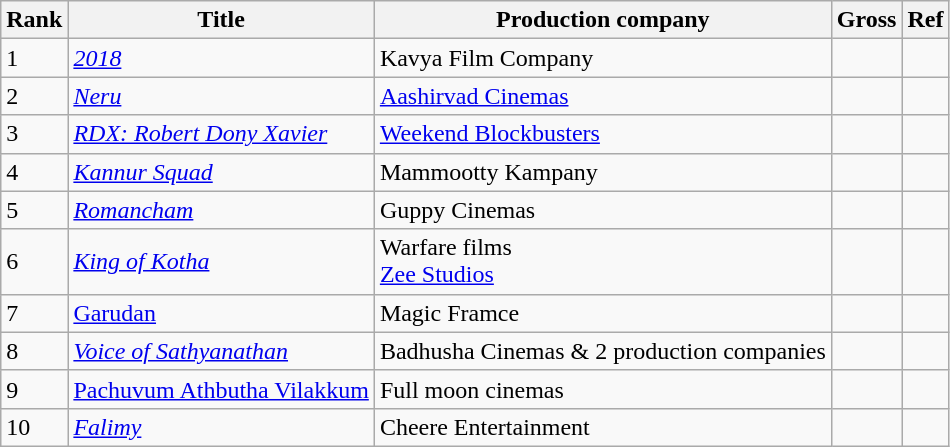<table class="wikitable sortable">
<tr>
<th>Rank</th>
<th>Title</th>
<th>Production company</th>
<th>Gross</th>
<th>Ref</th>
</tr>
<tr>
<td>1</td>
<td><em><a href='#'>2018</a></em></td>
<td>Kavya Film Company</td>
<td></td>
<td></td>
</tr>
<tr>
<td>2</td>
<td><em><a href='#'>Neru</a></em></td>
<td><a href='#'>Aashirvad Cinemas</a></td>
<td></td>
<td></td>
</tr>
<tr>
<td>3</td>
<td><em><a href='#'>RDX: Robert Dony Xavier</a></em></td>
<td><a href='#'>Weekend Blockbusters</a></td>
<td></td>
<td></td>
</tr>
<tr>
<td>4</td>
<td><em><a href='#'>Kannur Squad</a></em></td>
<td>Mammootty Kampany</td>
<td></td>
<td></td>
</tr>
<tr>
<td>5</td>
<td><em><a href='#'>Romancham</a></em></td>
<td>Guppy Cinemas</td>
<td></td>
<td></td>
</tr>
<tr>
<td>6</td>
<td><em><a href='#'>King of Kotha</a></em></td>
<td>Warfare films<br><a href='#'>Zee Studios</a></td>
<td></td>
<td></td>
</tr>
<tr>
<td>7</td>
<td><a href='#'>Garudan</a></td>
<td>Magic Framce</td>
<td></td>
<td></td>
</tr>
<tr>
<td>8</td>
<td><em><a href='#'>Voice of Sathyanathan</a></em></td>
<td>Badhusha Cinemas & 2 production companies</td>
<td></td>
<td></td>
</tr>
<tr>
<td>9</td>
<td><a href='#'>Pachuvum Athbutha Vilakkum</a></td>
<td>Full moon cinemas</td>
<td></td>
<td></td>
</tr>
<tr>
<td>10</td>
<td><em><a href='#'>Falimy</a></em></td>
<td>Cheere Entertainment</td>
<td></td>
<td></td>
</tr>
</table>
